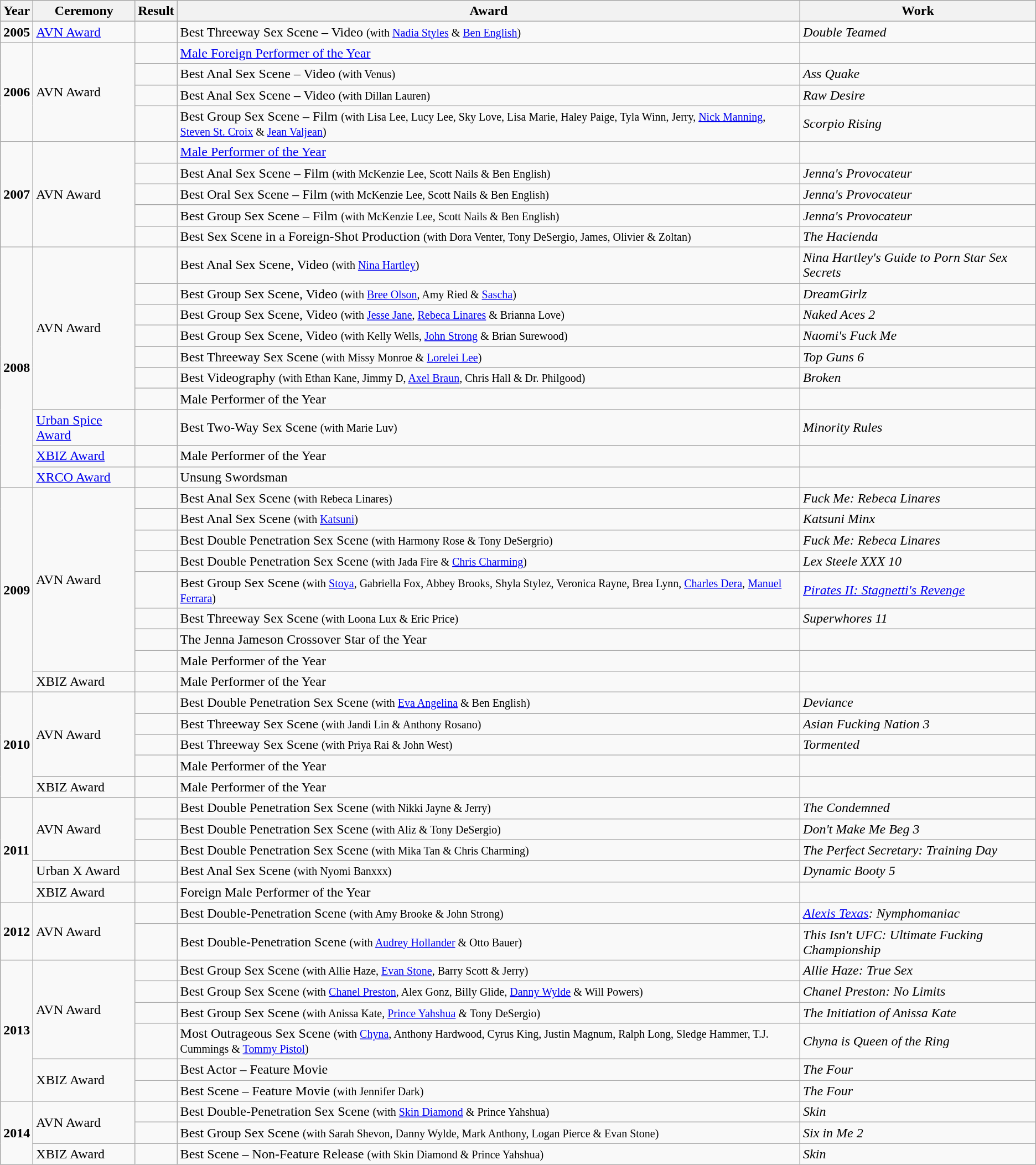<table class="wikitable">
<tr>
<th>Year</th>
<th>Ceremony</th>
<th>Result</th>
<th>Award</th>
<th>Work</th>
</tr>
<tr>
<td rowspan="1"><strong>2005</strong></td>
<td><a href='#'>AVN Award</a></td>
<td></td>
<td>Best Threeway Sex Scene – Video <small>(with <a href='#'>Nadia Styles</a> & <a href='#'>Ben English</a>)</small></td>
<td><em>Double Teamed</em></td>
</tr>
<tr>
<td rowspan="4"><strong>2006</strong></td>
<td rowspan="4">AVN Award</td>
<td></td>
<td><a href='#'>Male Foreign Performer of the Year</a></td>
<td></td>
</tr>
<tr>
<td></td>
<td>Best Anal Sex Scene – Video <small>(with Venus)</small></td>
<td><em>Ass Quake</em></td>
</tr>
<tr>
<td></td>
<td>Best Anal Sex Scene – Video <small>(with Dillan Lauren)</small></td>
<td><em>Raw Desire</em></td>
</tr>
<tr>
<td></td>
<td>Best Group Sex Scene – Film <small>(with Lisa Lee, Lucy Lee, Sky Love, Lisa Marie, Haley Paige, Tyla Winn, Jerry, <a href='#'>Nick Manning</a>, <a href='#'>Steven St. Croix</a> & <a href='#'>Jean Valjean</a>)</small></td>
<td><em>Scorpio Rising</em></td>
</tr>
<tr>
<td rowspan="5"><strong>2007</strong></td>
<td rowspan="5">AVN Award</td>
<td></td>
<td><a href='#'>Male Performer of the Year</a></td>
<td></td>
</tr>
<tr>
<td></td>
<td>Best Anal Sex Scene – Film <small>(with McKenzie Lee, Scott Nails & Ben English)</small></td>
<td><em>Jenna's Provocateur</em></td>
</tr>
<tr>
<td></td>
<td>Best Oral Sex Scene – Film <small>(with McKenzie Lee, Scott Nails & Ben English)</small></td>
<td><em>Jenna's Provocateur</em></td>
</tr>
<tr>
<td></td>
<td>Best Group Sex Scene – Film <small>(with McKenzie Lee, Scott Nails & Ben English)</small></td>
<td><em>Jenna's Provocateur</em></td>
</tr>
<tr>
<td></td>
<td>Best Sex Scene in a Foreign-Shot Production <small>(with Dora Venter, Tony DeSergio, James, Olivier & Zoltan)</small></td>
<td><em>The Hacienda</em></td>
</tr>
<tr>
<td rowspan="10"><strong>2008</strong></td>
<td rowspan="7">AVN Award</td>
<td></td>
<td>Best Anal Sex Scene, Video <small>(with <a href='#'>Nina Hartley</a>)</small></td>
<td><em>Nina Hartley's Guide to Porn Star Sex Secrets</em></td>
</tr>
<tr>
<td></td>
<td>Best Group Sex Scene, Video <small>(with <a href='#'>Bree Olson</a>, Amy Ried & <a href='#'>Sascha</a>)</small></td>
<td><em>DreamGirlz</em></td>
</tr>
<tr>
<td></td>
<td>Best Group Sex Scene, Video <small>(with <a href='#'>Jesse Jane</a>, <a href='#'>Rebeca Linares</a> & Brianna Love)</small></td>
<td><em>Naked Aces 2</em></td>
</tr>
<tr>
<td></td>
<td>Best Group Sex Scene, Video <small>(with Kelly Wells, <a href='#'>John Strong</a> & Brian Surewood)</small></td>
<td><em>Naomi's Fuck Me</em></td>
</tr>
<tr>
<td></td>
<td>Best Threeway Sex Scene <small>(with Missy Monroe & <a href='#'>Lorelei Lee</a>)</small></td>
<td><em>Top Guns 6</em></td>
</tr>
<tr>
<td></td>
<td>Best Videography <small>(with Ethan Kane, Jimmy D, <a href='#'>Axel Braun</a>, Chris Hall & Dr. Philgood)</small></td>
<td><em>Broken</em></td>
</tr>
<tr>
<td></td>
<td>Male Performer of the Year</td>
<td></td>
</tr>
<tr>
<td><a href='#'>Urban Spice Award</a></td>
<td></td>
<td>Best Two-Way Sex Scene <small>(with Marie Luv)</small></td>
<td><em>Minority Rules</em></td>
</tr>
<tr>
<td><a href='#'>XBIZ Award</a></td>
<td></td>
<td>Male Performer of the Year</td>
<td></td>
</tr>
<tr>
<td><a href='#'>XRCO Award</a></td>
<td></td>
<td>Unsung Swordsman</td>
<td></td>
</tr>
<tr>
<td rowspan="9"><strong>2009</strong></td>
<td rowspan="8">AVN Award</td>
<td></td>
<td>Best Anal Sex Scene <small>(with Rebeca Linares)</small></td>
<td><em>Fuck Me: Rebeca Linares</em></td>
</tr>
<tr>
<td></td>
<td>Best Anal Sex Scene <small>(with <a href='#'>Katsuni</a>)</small></td>
<td><em>Katsuni Minx</em></td>
</tr>
<tr>
<td></td>
<td>Best Double Penetration Sex Scene <small>(with Harmony Rose & Tony DeSergrio)</small></td>
<td><em>Fuck Me: Rebeca Linares</em></td>
</tr>
<tr>
<td></td>
<td>Best Double Penetration Sex Scene <small>(with Jada Fire & <a href='#'>Chris Charming</a>)</small></td>
<td><em>Lex Steele XXX 10</em></td>
</tr>
<tr>
<td></td>
<td>Best Group Sex Scene <small>(with <a href='#'>Stoya</a>, Gabriella Fox, Abbey Brooks, Shyla Stylez, Veronica Rayne, Brea Lynn, <a href='#'>Charles Dera</a>, <a href='#'>Manuel Ferrara</a>)</small></td>
<td><em><a href='#'>Pirates II: Stagnetti's Revenge</a></em></td>
</tr>
<tr>
<td></td>
<td>Best Threeway Sex Scene <small>(with Loona Lux & Eric Price)</small></td>
<td><em>Superwhores 11</em></td>
</tr>
<tr>
<td></td>
<td>The Jenna Jameson Crossover Star of the Year</td>
<td></td>
</tr>
<tr>
<td></td>
<td>Male Performer of the Year</td>
<td></td>
</tr>
<tr>
<td>XBIZ Award</td>
<td></td>
<td>Male Performer of the Year</td>
<td></td>
</tr>
<tr>
<td rowspan="5"><strong>2010</strong></td>
<td rowspan="4">AVN Award</td>
<td></td>
<td>Best Double Penetration Sex Scene <small>(with <a href='#'>Eva Angelina</a> & Ben English)</small></td>
<td><em>Deviance</em></td>
</tr>
<tr>
<td></td>
<td>Best Threeway Sex Scene <small>(with Jandi Lin & Anthony Rosano)</small></td>
<td><em>Asian Fucking Nation 3</em></td>
</tr>
<tr>
<td></td>
<td>Best Threeway Sex Scene <small>(with Priya Rai & John West)</small></td>
<td><em>Tormented</em></td>
</tr>
<tr>
<td></td>
<td>Male Performer of the Year</td>
<td></td>
</tr>
<tr>
<td>XBIZ Award</td>
<td></td>
<td>Male Performer of the Year</td>
<td></td>
</tr>
<tr>
<td rowspan="5"><strong>2011</strong></td>
<td rowspan="3">AVN Award</td>
<td></td>
<td>Best Double Penetration Sex Scene <small>(with Nikki Jayne & Jerry)</small></td>
<td><em>The Condemned</em></td>
</tr>
<tr>
<td></td>
<td>Best Double Penetration Sex Scene <small>(with Aliz & Tony DeSergio)</small></td>
<td><em>Don't Make Me Beg 3</em></td>
</tr>
<tr>
<td></td>
<td>Best Double Penetration Sex Scene <small>(with Mika Tan & Chris Charming)</small></td>
<td><em>The Perfect Secretary: Training Day</em></td>
</tr>
<tr>
<td>Urban X Award</td>
<td></td>
<td>Best Anal Sex Scene <small>(with Nyomi Banxxx)</small></td>
<td><em>Dynamic Booty 5</em></td>
</tr>
<tr>
<td>XBIZ Award</td>
<td></td>
<td>Foreign Male Performer of the Year</td>
<td></td>
</tr>
<tr>
<td rowspan="2"><strong>2012</strong></td>
<td rowspan="2">AVN Award</td>
<td></td>
<td>Best Double-Penetration Scene <small>(with Amy Brooke & John Strong)</small></td>
<td><em><a href='#'>Alexis Texas</a>: Nymphomaniac</em></td>
</tr>
<tr>
<td></td>
<td>Best Double-Penetration Scene <small>(with <a href='#'>Audrey Hollander</a> & Otto Bauer)</small></td>
<td><em>This Isn't UFC: Ultimate Fucking Championship</em></td>
</tr>
<tr>
<td rowspan="6"><strong>2013</strong></td>
<td rowspan="4">AVN Award</td>
<td></td>
<td>Best Group Sex Scene <small>(with Allie Haze, <a href='#'>Evan Stone</a>, Barry Scott & Jerry)</small></td>
<td><em>Allie Haze: True Sex</em></td>
</tr>
<tr>
<td></td>
<td>Best Group Sex Scene <small>(with <a href='#'>Chanel Preston</a>, Alex Gonz, Billy Glide, <a href='#'>Danny Wylde</a> & Will Powers)</small></td>
<td><em>Chanel Preston: No Limits</em></td>
</tr>
<tr>
<td></td>
<td>Best Group Sex Scene <small>(with Anissa Kate, <a href='#'>Prince Yahshua</a> & Tony DeSergio)</small></td>
<td><em>The Initiation of Anissa Kate</em></td>
</tr>
<tr>
<td></td>
<td>Most Outrageous Sex Scene <small>(with <a href='#'>Chyna</a>, Anthony Hardwood, Cyrus King, Justin Magnum, Ralph Long, Sledge Hammer, T.J. Cummings & <a href='#'>Tommy Pistol</a>)</small></td>
<td><em>Chyna is Queen of the Ring</em></td>
</tr>
<tr>
<td rowspan="2">XBIZ Award</td>
<td></td>
<td>Best Actor – Feature Movie</td>
<td><em>The Four</em></td>
</tr>
<tr>
<td></td>
<td>Best Scene – Feature Movie <small>(with Jennifer Dark)</small></td>
<td><em>The Four</em></td>
</tr>
<tr>
<td rowspan="3"><strong>2014</strong></td>
<td rowspan="2">AVN Award</td>
<td></td>
<td>Best Double-Penetration Sex Scene <small>(with <a href='#'>Skin Diamond</a> & Prince Yahshua)</small></td>
<td><em>Skin</em></td>
</tr>
<tr>
<td></td>
<td>Best Group Sex Scene <small>(with Sarah Shevon, Danny Wylde, Mark Anthony, Logan Pierce & Evan Stone)</small></td>
<td><em>Six in Me 2</em></td>
</tr>
<tr>
<td>XBIZ Award</td>
<td></td>
<td>Best Scene – Non-Feature Release <small>(with Skin Diamond & Prince Yahshua)</small></td>
<td><em>Skin</em></td>
</tr>
</table>
